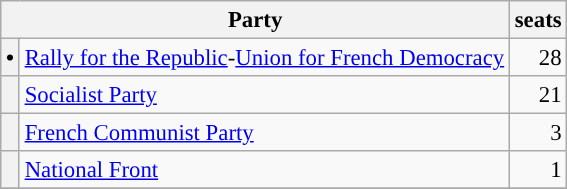<table class="wikitable" style="font-size: 95%;">
<tr>
<th colspan=2>Party</th>
<th>seats</th>
</tr>
<tr>
<th style="background-color: "><span>•</span></th>
<td><a href='#'>Rally for the Republic</a>-<a href='#'>Union for French Democracy</a></td>
<td align="right">28</td>
</tr>
<tr>
<th style="background-color: "></th>
<td><a href='#'>Socialist Party</a></td>
<td align="right">21</td>
</tr>
<tr>
<th style="background-color: "></th>
<td><a href='#'>French Communist Party</a></td>
<td align="right">3</td>
</tr>
<tr>
<th style="background-color: "></th>
<td><a href='#'>National Front</a></td>
<td align="right">1</td>
</tr>
<tr>
</tr>
</table>
